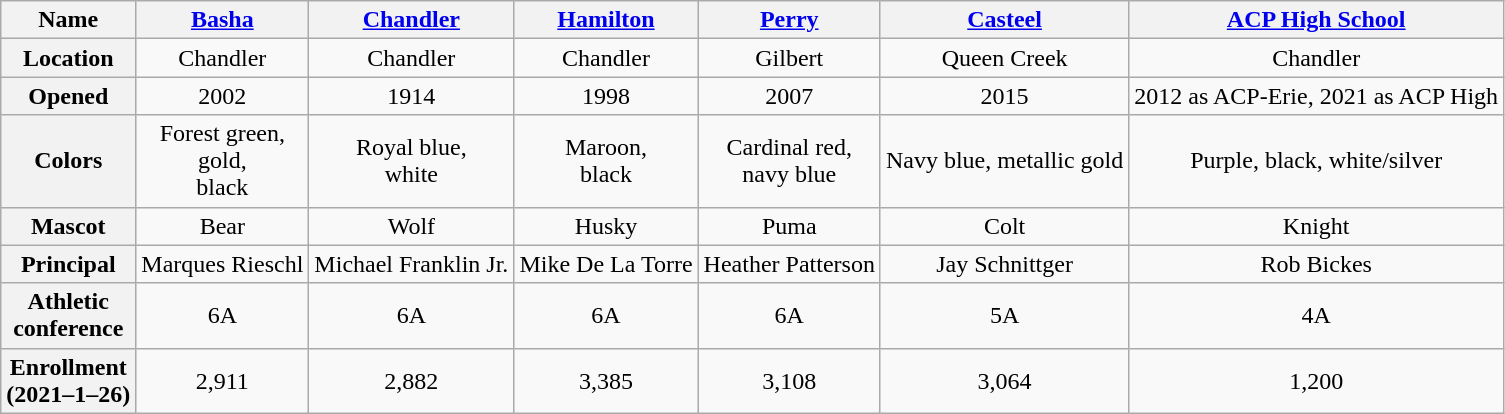<table class="wikitable" style="text-align: center">
<tr>
<th scope="col">Name</th>
<th scope="col"><a href='#'>Basha</a></th>
<th scope="col"><a href='#'>Chandler</a></th>
<th scope="col"><a href='#'>Hamilton</a></th>
<th scope="col"><a href='#'>Perry</a></th>
<th scope="col"><a href='#'>Casteel</a></th>
<th scope="col"><a href='#'>ACP High School</a></th>
</tr>
<tr>
<th scope="row">Location</th>
<td>Chandler</td>
<td>Chandler</td>
<td>Chandler</td>
<td>Gilbert</td>
<td>Queen Creek</td>
<td>Chandler</td>
</tr>
<tr>
<th scope="row">Opened</th>
<td>2002</td>
<td>1914</td>
<td>1998</td>
<td>2007</td>
<td>2015</td>
<td>2012 as ACP-Erie, 2021 as ACP High</td>
</tr>
<tr>
<th scope="row">Colors</th>
<td>Forest green,<br>gold,<br>black</td>
<td>Royal blue,<br>white</td>
<td>Maroon,<br>black</td>
<td>Cardinal red,<br>navy blue</td>
<td>Navy blue, metallic gold</td>
<td>Purple, black, white/silver</td>
</tr>
<tr>
<th scope="row">Mascot</th>
<td>Bear</td>
<td>Wolf</td>
<td>Husky</td>
<td>Puma</td>
<td>Colt</td>
<td>Knight</td>
</tr>
<tr>
<th scope="row">Principal</th>
<td>Marques Rieschl</td>
<td>Michael Franklin Jr.</td>
<td>Mike De La Torre</td>
<td>Heather Patterson</td>
<td>Jay Schnittger</td>
<td>Rob Bickes</td>
</tr>
<tr>
<th scope="row">Athletic<br>conference</th>
<td>6A</td>
<td>6A</td>
<td>6A</td>
<td>6A</td>
<td>5A</td>
<td>4A</td>
</tr>
<tr>
<th scope="row">Enrollment<br>(2021–1–26)</th>
<td>2,911</td>
<td>2,882</td>
<td>3,385</td>
<td>3,108</td>
<td>3,064</td>
<td>1,200</td>
</tr>
</table>
